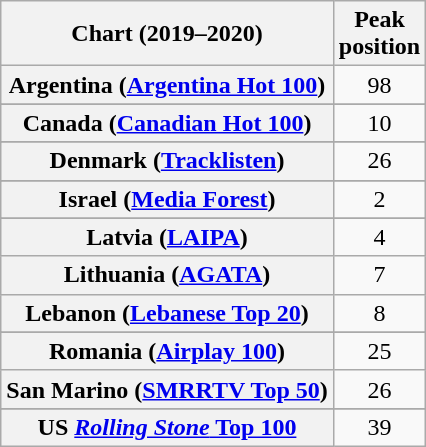<table class="wikitable sortable plainrowheaders" style="text-align:center">
<tr>
<th scope="col">Chart (2019–2020)</th>
<th scope="col">Peak<br>position</th>
</tr>
<tr>
<th scope="row">Argentina (<a href='#'>Argentina Hot 100</a>)</th>
<td>98</td>
</tr>
<tr>
</tr>
<tr>
</tr>
<tr>
</tr>
<tr>
</tr>
<tr>
<th scope="row">Canada (<a href='#'>Canadian Hot 100</a>)</th>
<td>10</td>
</tr>
<tr>
</tr>
<tr>
<th scope="row">Denmark (<a href='#'>Tracklisten</a>)</th>
<td>26</td>
</tr>
<tr>
</tr>
<tr>
</tr>
<tr>
</tr>
<tr>
</tr>
<tr>
</tr>
<tr>
</tr>
<tr>
<th scope="row">Israel (<a href='#'>Media Forest</a>)</th>
<td>2</td>
</tr>
<tr>
</tr>
<tr>
<th scope="row">Latvia (<a href='#'>LAIPA</a>)</th>
<td>4</td>
</tr>
<tr>
<th scope="row">Lithuania (<a href='#'>AGATA</a>)</th>
<td>7</td>
</tr>
<tr>
<th scope="row">Lebanon (<a href='#'>Lebanese Top 20</a>)</th>
<td>8</td>
</tr>
<tr>
</tr>
<tr>
</tr>
<tr>
</tr>
<tr>
</tr>
<tr>
<th scope="row">Romania (<a href='#'>Airplay 100</a>)</th>
<td>25</td>
</tr>
<tr>
<th scope="row">San Marino (<a href='#'>SMRRTV Top 50</a>)</th>
<td>26</td>
</tr>
<tr>
</tr>
<tr>
</tr>
<tr>
</tr>
<tr>
</tr>
<tr>
</tr>
<tr>
</tr>
<tr>
</tr>
<tr>
</tr>
<tr>
</tr>
<tr>
<th scope="row">US <a href='#'><em>Rolling Stone</em> Top 100</a></th>
<td>39</td>
</tr>
</table>
